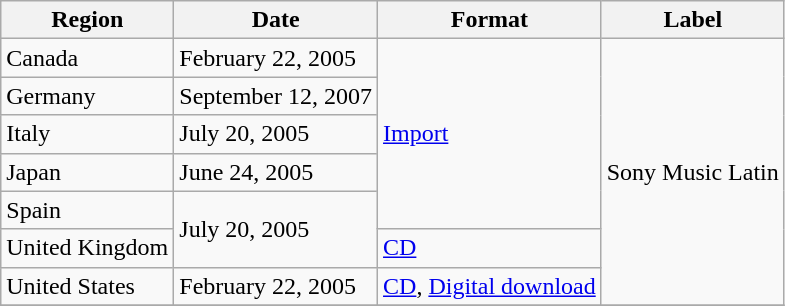<table class="wikitable">
<tr>
<th>Region</th>
<th>Date</th>
<th>Format</th>
<th>Label</th>
</tr>
<tr>
<td>Canada</td>
<td rowspan="1">February 22, 2005</td>
<td rowspan="5"><a href='#'>Import</a></td>
<td rowspan="7">Sony Music Latin</td>
</tr>
<tr>
<td>Germany</td>
<td rowspan="1">September 12, 2007</td>
</tr>
<tr>
<td>Italy</td>
<td rowspan="1">July 20, 2005</td>
</tr>
<tr>
<td>Japan</td>
<td rowspan="1">June 24, 2005</td>
</tr>
<tr>
<td>Spain</td>
<td rowspan="2">July 20, 2005</td>
</tr>
<tr>
<td>United Kingdom</td>
<td rowspan="1"><a href='#'>CD</a></td>
</tr>
<tr>
<td>United States</td>
<td rowspan="1">February 22, 2005</td>
<td rowspan="1"><a href='#'>CD</a>, <a href='#'>Digital download</a></td>
</tr>
<tr>
</tr>
</table>
